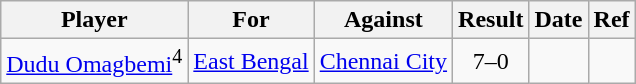<table class="wikitable">
<tr>
<th>Player</th>
<th>For</th>
<th>Against</th>
<th style="text-align:center">Result</th>
<th>Date</th>
<th>Ref</th>
</tr>
<tr>
<td> <a href='#'>Dudu Omagbemi</a><sup>4</sup></td>
<td><a href='#'>East Bengal</a></td>
<td><a href='#'>Chennai City</a></td>
<td style="text-align:center;">7–0</td>
<td></td>
<td></td>
</tr>
</table>
